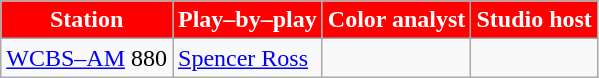<table class="wikitable" style="white-space:nowrap;">
<tr>
<th style="background:red; color:#FFFFFF;">Station</th>
<th style="background:red; color:#FFFFFF;">Play–by–play</th>
<th style="background:red; color:#FFFFFF;">Color analyst</th>
<th style="background:red; color:#FFFFFF;">Studio host</th>
</tr>
<tr>
<td><a href='#'>WCBS–AM</a> 880</td>
<td><a href='#'>Spencer Ross</a></td>
<td></td>
<td></td>
</tr>
</table>
